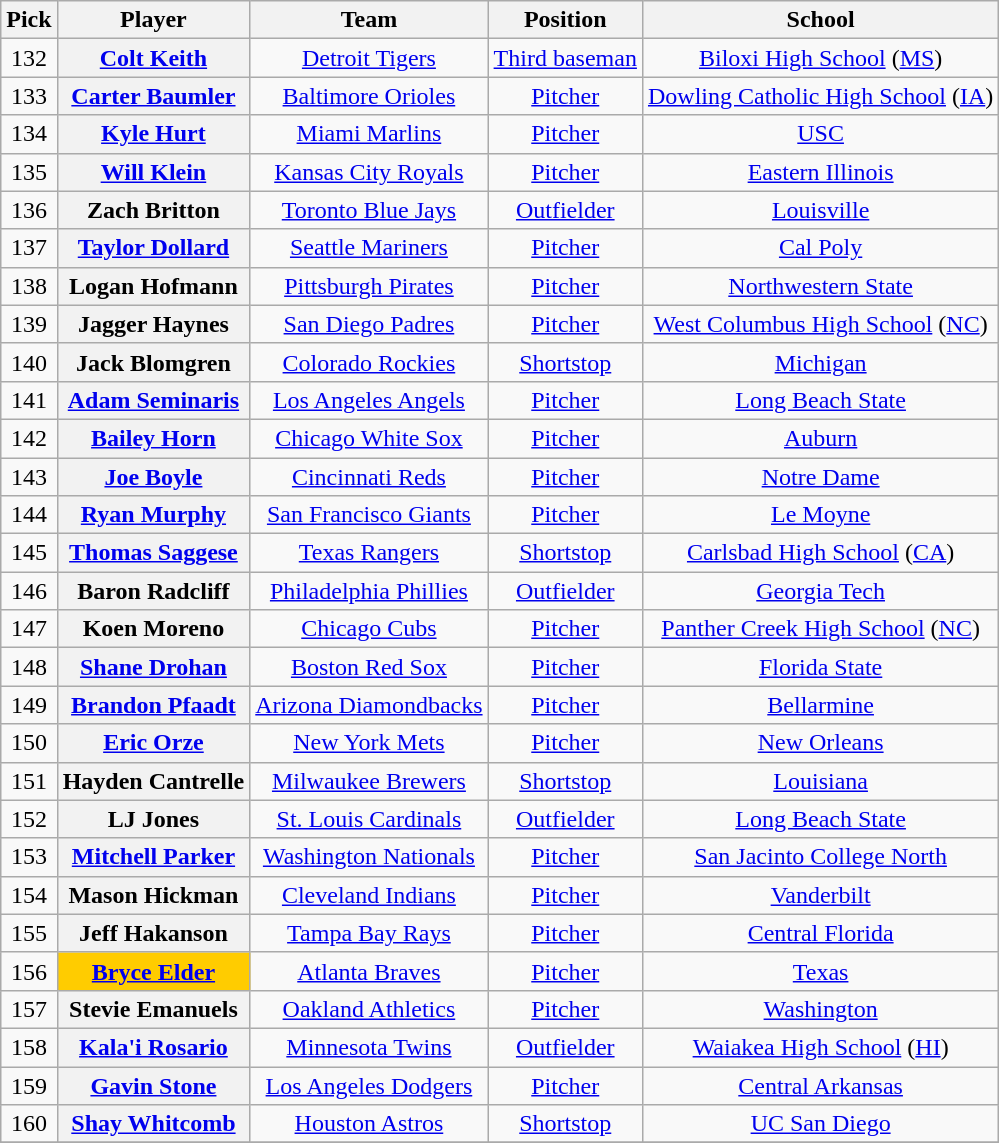<table class="wikitable sortable plainrowheaders" style="text-align:center; width=74%">
<tr>
<th scope="col">Pick</th>
<th scope="col">Player</th>
<th scope="col">Team</th>
<th scope="col">Position</th>
<th scope="col">School</th>
</tr>
<tr>
<td>132</td>
<th scope="row" style="text-align:center"><a href='#'>Colt Keith</a></th>
<td><a href='#'>Detroit Tigers</a></td>
<td><a href='#'>Third baseman</a></td>
<td><a href='#'>Biloxi High School</a> (<a href='#'>MS</a>)</td>
</tr>
<tr>
<td>133</td>
<th scope="row" style="text-align:center"><a href='#'>Carter Baumler</a></th>
<td><a href='#'>Baltimore Orioles</a></td>
<td><a href='#'>Pitcher</a></td>
<td><a href='#'>Dowling Catholic High School</a> (<a href='#'>IA</a>)</td>
</tr>
<tr>
<td>134</td>
<th scope="row" style="text-align:center"><a href='#'>Kyle Hurt</a></th>
<td><a href='#'>Miami Marlins</a></td>
<td><a href='#'>Pitcher</a></td>
<td><a href='#'>USC</a></td>
</tr>
<tr>
<td>135</td>
<th scope="row" style="text-align:center"><a href='#'>Will Klein</a></th>
<td><a href='#'>Kansas City Royals</a></td>
<td><a href='#'>Pitcher</a></td>
<td><a href='#'>Eastern Illinois</a></td>
</tr>
<tr>
<td>136</td>
<th scope="row" style="text-align:center">Zach Britton</th>
<td><a href='#'>Toronto Blue Jays</a></td>
<td><a href='#'>Outfielder</a></td>
<td><a href='#'>Louisville</a></td>
</tr>
<tr>
<td>137</td>
<th scope="row" style="text-align:center"><a href='#'>Taylor Dollard</a></th>
<td><a href='#'>Seattle Mariners</a></td>
<td><a href='#'>Pitcher</a></td>
<td><a href='#'>Cal Poly</a></td>
</tr>
<tr>
<td>138</td>
<th scope="row" style="text-align:center">Logan Hofmann</th>
<td><a href='#'>Pittsburgh Pirates</a></td>
<td><a href='#'>Pitcher</a></td>
<td><a href='#'>Northwestern State</a></td>
</tr>
<tr>
<td>139</td>
<th scope="row" style="text-align:center">Jagger Haynes</th>
<td><a href='#'>San Diego Padres</a></td>
<td><a href='#'>Pitcher</a></td>
<td><a href='#'>West Columbus High School</a> (<a href='#'>NC</a>)</td>
</tr>
<tr>
<td>140</td>
<th scope="row" style="text-align:center">Jack Blomgren</th>
<td><a href='#'>Colorado Rockies</a></td>
<td><a href='#'>Shortstop</a></td>
<td><a href='#'>Michigan</a></td>
</tr>
<tr>
<td>141</td>
<th scope="row" style="text-align:center"><a href='#'>Adam Seminaris</a></th>
<td><a href='#'>Los Angeles Angels</a></td>
<td><a href='#'>Pitcher</a></td>
<td><a href='#'>Long Beach State</a></td>
</tr>
<tr>
<td>142</td>
<th scope="row" style="text-align:center"><a href='#'>Bailey Horn</a></th>
<td><a href='#'>Chicago White Sox</a></td>
<td><a href='#'>Pitcher</a></td>
<td><a href='#'>Auburn</a></td>
</tr>
<tr>
<td>143</td>
<th scope="row" style="text-align:center"><a href='#'>Joe Boyle</a></th>
<td><a href='#'>Cincinnati Reds</a></td>
<td><a href='#'>Pitcher</a></td>
<td><a href='#'>Notre Dame</a></td>
</tr>
<tr>
<td>144</td>
<th scope="row" style="text-align:center"><a href='#'>Ryan Murphy</a></th>
<td><a href='#'>San Francisco Giants</a></td>
<td><a href='#'>Pitcher</a></td>
<td><a href='#'>Le Moyne</a></td>
</tr>
<tr>
<td>145</td>
<th scope="row" style="text-align:center"><a href='#'>Thomas Saggese</a></th>
<td><a href='#'>Texas Rangers</a></td>
<td><a href='#'>Shortstop</a></td>
<td><a href='#'>Carlsbad High School</a> (<a href='#'>CA</a>)</td>
</tr>
<tr>
<td>146</td>
<th scope="row" style="text-align:center">Baron Radcliff</th>
<td><a href='#'>Philadelphia Phillies</a></td>
<td><a href='#'>Outfielder</a></td>
<td><a href='#'>Georgia Tech</a></td>
</tr>
<tr>
<td>147</td>
<th scope="row" style="text-align:center">Koen Moreno</th>
<td><a href='#'>Chicago Cubs</a></td>
<td><a href='#'>Pitcher</a></td>
<td><a href='#'>Panther Creek High School</a> (<a href='#'>NC</a>)</td>
</tr>
<tr>
<td>148</td>
<th scope="row" style="text-align:center"><a href='#'>Shane Drohan</a></th>
<td><a href='#'>Boston Red Sox</a></td>
<td><a href='#'>Pitcher</a></td>
<td><a href='#'>Florida State</a></td>
</tr>
<tr>
<td>149</td>
<th scope="row" style="text-align:center"><a href='#'>Brandon Pfaadt</a></th>
<td><a href='#'>Arizona Diamondbacks</a></td>
<td><a href='#'>Pitcher</a></td>
<td><a href='#'>Bellarmine</a></td>
</tr>
<tr>
<td>150</td>
<th scope="row" style="text-align:center"><a href='#'>Eric Orze</a></th>
<td><a href='#'>New York Mets</a></td>
<td><a href='#'>Pitcher</a></td>
<td><a href='#'>New Orleans</a></td>
</tr>
<tr>
<td>151</td>
<th scope="row" style="text-align:center">Hayden Cantrelle</th>
<td><a href='#'>Milwaukee Brewers</a></td>
<td><a href='#'>Shortstop</a></td>
<td><a href='#'>Louisiana</a></td>
</tr>
<tr>
<td>152</td>
<th scope="row" style="text-align:center">LJ Jones</th>
<td><a href='#'>St. Louis Cardinals</a></td>
<td><a href='#'>Outfielder</a></td>
<td><a href='#'>Long Beach State</a></td>
</tr>
<tr>
<td>153</td>
<th scope="row" style="text-align:center"><a href='#'>Mitchell Parker</a></th>
<td><a href='#'>Washington Nationals</a></td>
<td><a href='#'>Pitcher</a></td>
<td><a href='#'>San Jacinto College North</a></td>
</tr>
<tr>
<td>154</td>
<th scope="row" style="text-align:center">Mason Hickman</th>
<td><a href='#'>Cleveland Indians</a></td>
<td><a href='#'>Pitcher</a></td>
<td><a href='#'>Vanderbilt</a></td>
</tr>
<tr>
<td>155</td>
<th scope="row" style="text-align:center">Jeff Hakanson</th>
<td><a href='#'>Tampa Bay Rays</a></td>
<td><a href='#'>Pitcher</a></td>
<td><a href='#'>Central Florida</a></td>
</tr>
<tr>
<td>156</td>
<th scope="row" style="text-align:center; background-color:#FFCC00"><a href='#'>Bryce Elder</a></th>
<td><a href='#'>Atlanta Braves</a></td>
<td><a href='#'>Pitcher</a></td>
<td><a href='#'>Texas</a></td>
</tr>
<tr>
<td>157</td>
<th scope="row" style="text-align:center">Stevie Emanuels</th>
<td><a href='#'>Oakland Athletics</a></td>
<td><a href='#'>Pitcher</a></td>
<td><a href='#'>Washington</a></td>
</tr>
<tr>
<td>158</td>
<th scope="row" style="text-align:center"><a href='#'>Kala'i Rosario</a></th>
<td><a href='#'>Minnesota Twins</a></td>
<td><a href='#'>Outfielder</a></td>
<td><a href='#'>Waiakea High School</a> (<a href='#'>HI</a>)</td>
</tr>
<tr>
<td>159</td>
<th scope="row" style="text-align:center"><a href='#'>Gavin Stone</a></th>
<td><a href='#'>Los Angeles Dodgers</a></td>
<td><a href='#'>Pitcher</a></td>
<td><a href='#'>Central Arkansas</a></td>
</tr>
<tr>
<td>160</td>
<th scope="row" style="text-align:center"><a href='#'>Shay Whitcomb</a></th>
<td><a href='#'>Houston Astros</a></td>
<td><a href='#'>Shortstop</a></td>
<td><a href='#'>UC San Diego</a></td>
</tr>
<tr>
</tr>
</table>
